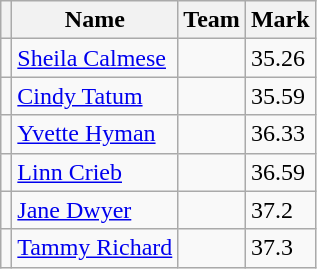<table class=wikitable>
<tr>
<th></th>
<th>Name</th>
<th>Team</th>
<th>Mark</th>
</tr>
<tr>
<td></td>
<td><a href='#'>Sheila Calmese</a></td>
<td></td>
<td>35.26 </td>
</tr>
<tr>
<td></td>
<td><a href='#'>Cindy Tatum</a></td>
<td></td>
<td>35.59</td>
</tr>
<tr>
<td></td>
<td><a href='#'>Yvette Hyman</a></td>
<td></td>
<td>36.33</td>
</tr>
<tr>
<td></td>
<td><a href='#'>Linn Crieb</a></td>
<td></td>
<td>36.59</td>
</tr>
<tr>
<td></td>
<td><a href='#'>Jane Dwyer</a></td>
<td></td>
<td>37.2</td>
</tr>
<tr>
<td></td>
<td><a href='#'>Tammy Richard</a></td>
<td></td>
<td>37.3</td>
</tr>
</table>
